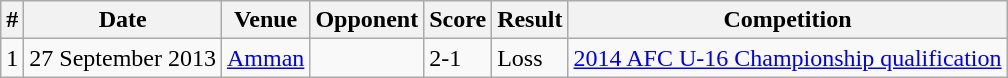<table class="wikitable">
<tr>
<th>#</th>
<th>Date</th>
<th>Venue</th>
<th>Opponent</th>
<th>Score</th>
<th>Result</th>
<th>Competition</th>
</tr>
<tr>
<td>1</td>
<td>27 September 2013</td>
<td><a href='#'>Amman</a></td>
<td></td>
<td>2-1</td>
<td>Loss</td>
<td><a href='#'>2014 AFC U-16 Championship qualification</a></td>
</tr>
</table>
